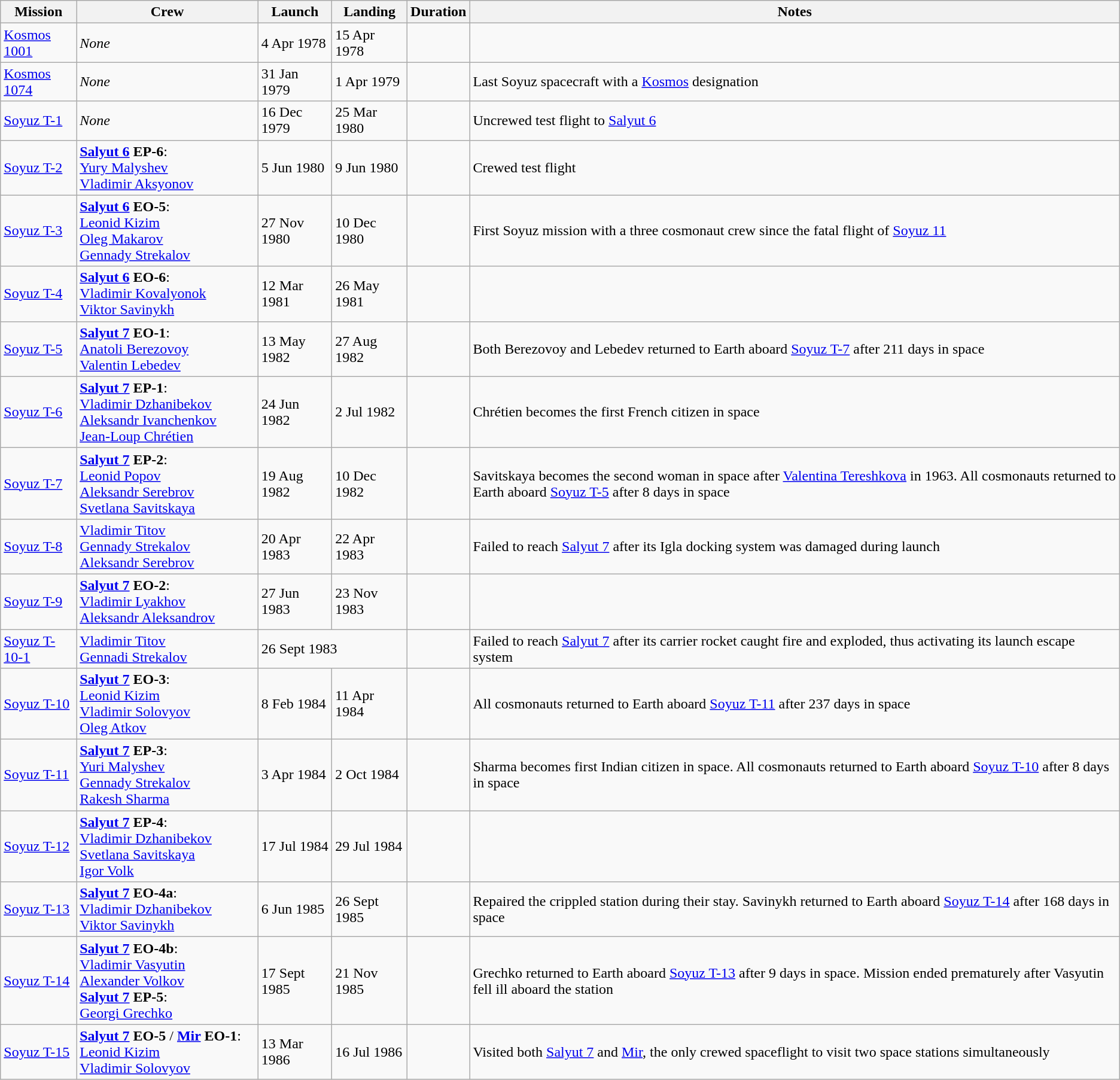<table class="wikitable">
<tr>
<th>Mission</th>
<th>Crew</th>
<th>Launch</th>
<th>Landing</th>
<th>Duration</th>
<th>Notes</th>
</tr>
<tr>
<td><a href='#'>Kosmos 1001</a></td>
<td style= "width: 195px"><em>None</em></td>
<td>4 Apr 1978</td>
<td>15 Apr 1978</td>
<td></td>
<td></td>
</tr>
<tr>
<td><a href='#'>Kosmos 1074</a></td>
<td style= "width: 195px"><em>None</em></td>
<td>31 Jan 1979</td>
<td>1 Apr 1979</td>
<td></td>
<td>Last Soyuz spacecraft with a <a href='#'>Kosmos</a> designation</td>
</tr>
<tr>
<td><a href='#'>Soyuz T-1</a></td>
<td style= "width: 195px"><em>None</em></td>
<td>16 Dec 1979</td>
<td>25 Mar 1980</td>
<td></td>
<td>Uncrewed test flight to <a href='#'>Salyut 6</a></td>
</tr>
<tr>
<td><a href='#'>Soyuz T-2</a></td>
<td style= "width: 195px"><strong><a href='#'>Salyut 6</a> EP-6</strong>:<br> <a href='#'>Yury Malyshev</a><br> <a href='#'>Vladimir Aksyonov</a></td>
<td>5 Jun 1980</td>
<td>9 Jun 1980</td>
<td></td>
<td>Crewed test flight</td>
</tr>
<tr>
<td><a href='#'>Soyuz T-3</a></td>
<td style= "width: 195px"><strong><a href='#'>Salyut 6</a> EO-5</strong>:<br> <a href='#'>Leonid Kizim</a><br> <a href='#'>Oleg Makarov</a><br> <a href='#'>Gennady Strekalov</a></td>
<td>27 Nov 1980</td>
<td>10 Dec 1980</td>
<td></td>
<td>First Soyuz mission with a three cosmonaut crew since the fatal flight of <a href='#'>Soyuz 11</a></td>
</tr>
<tr>
<td><a href='#'>Soyuz T-4</a></td>
<td style= "width: 195px"><strong><a href='#'>Salyut 6</a> EO-6</strong>:<br> <a href='#'>Vladimir Kovalyonok</a><br> <a href='#'>Viktor Savinykh</a></td>
<td>12 Mar 1981</td>
<td>26 May 1981</td>
<td></td>
<td></td>
</tr>
<tr>
<td><a href='#'>Soyuz T-5</a></td>
<td style= "width: 195px"><strong><a href='#'>Salyut 7</a> EO-1</strong>:<br> <a href='#'>Anatoli Berezovoy</a><br> <a href='#'>Valentin Lebedev</a></td>
<td>13 May 1982</td>
<td>27 Aug 1982</td>
<td></td>
<td>Both Berezovoy and Lebedev returned to Earth aboard <a href='#'>Soyuz T-7</a> after 211 days in space</td>
</tr>
<tr>
<td><a href='#'>Soyuz T-6</a></td>
<td style= "width: 195px"><strong><a href='#'>Salyut 7</a> EP-1</strong>:<br> <a href='#'>Vladimir Dzhanibekov</a><br> <a href='#'>Aleksandr Ivanchenkov</a><br>  <a href='#'>Jean-Loup Chrétien</a></td>
<td>24 Jun 1982</td>
<td>2 Jul 1982</td>
<td></td>
<td>Chrétien becomes the first French citizen in space</td>
</tr>
<tr>
<td><a href='#'>Soyuz T-7</a></td>
<td style= "width: 195px"><strong><a href='#'>Salyut 7</a> EP-2</strong>:<br>  <a href='#'>Leonid Popov</a><br> <a href='#'>Aleksandr Serebrov</a><br>  <a href='#'>Svetlana Savitskaya</a></td>
<td>19 Aug 1982</td>
<td>10 Dec 1982</td>
<td></td>
<td>Savitskaya becomes the second woman in space after <a href='#'>Valentina Tereshkova</a> in 1963. All cosmonauts returned to Earth aboard <a href='#'>Soyuz T-5</a> after 8 days in space</td>
</tr>
<tr>
<td><a href='#'>Soyuz T-8</a></td>
<td style= "width: 195px"> <a href='#'>Vladimir Titov</a><br> <a href='#'>Gennady Strekalov</a><br>  <a href='#'>Aleksandr Serebrov</a></td>
<td>20 Apr 1983</td>
<td>22 Apr 1983</td>
<td></td>
<td>Failed to reach <a href='#'>Salyut 7</a> after its Igla docking system was damaged during launch</td>
</tr>
<tr>
<td><a href='#'>Soyuz T-9</a></td>
<td style= "width: 195px"><strong><a href='#'>Salyut 7</a> EO-2</strong>:<br> <a href='#'>Vladimir Lyakhov</a><br> <a href='#'>Aleksandr Aleksandrov</a></td>
<td>27 Jun 1983</td>
<td>23 Nov 1983</td>
<td></td>
<td></td>
</tr>
<tr>
<td><a href='#'>Soyuz T-10-1</a></td>
<td style= "width: 195px"> <a href='#'>Vladimir Titov</a><br> <a href='#'>Gennadi Strekalov</a></td>
<td colspan=2>26 Sept 1983</td>
<td></td>
<td>Failed to reach <a href='#'>Salyut 7</a> after its carrier rocket caught fire and exploded, thus activating its launch escape system</td>
</tr>
<tr>
<td><a href='#'>Soyuz T-10</a></td>
<td style= "width: 195px"><strong><a href='#'>Salyut 7</a> EO-3</strong>:<br> <a href='#'>Leonid Kizim</a><br> <a href='#'>Vladimir Solovyov</a><br> <a href='#'>Oleg Atkov</a></td>
<td>8 Feb 1984</td>
<td>11 Apr 1984</td>
<td></td>
<td>All cosmonauts returned to Earth aboard <a href='#'>Soyuz T-11</a> after 237 days in space</td>
</tr>
<tr>
<td><a href='#'>Soyuz T-11</a></td>
<td style= "width: 195px"><strong><a href='#'>Salyut 7</a> EP-3</strong>:<br> <a href='#'>Yuri Malyshev</a><br> <a href='#'>Gennady Strekalov</a><br>  <a href='#'>Rakesh Sharma</a></td>
<td>3 Apr 1984</td>
<td>2 Oct 1984</td>
<td></td>
<td>Sharma becomes first Indian citizen in space. All cosmonauts returned to Earth aboard <a href='#'>Soyuz T-10</a> after 8 days in space</td>
</tr>
<tr>
<td><a href='#'>Soyuz T-12</a></td>
<td style= "width: 195px"><strong><a href='#'>Salyut 7</a> EP-4</strong>:<br> <a href='#'>Vladimir Dzhanibekov</a><br> <a href='#'>Svetlana Savitskaya</a><br>  <a href='#'>Igor Volk</a></td>
<td>17 Jul 1984</td>
<td>29 Jul 1984</td>
<td></td>
<td></td>
</tr>
<tr>
<td><a href='#'>Soyuz T-13</a></td>
<td style= "width: 195px"><strong><a href='#'>Salyut 7</a> EO-4a</strong>:<br> <a href='#'>Vladimir Dzhanibekov</a><br> <a href='#'>Viktor Savinykh</a></td>
<td>6 Jun 1985</td>
<td>26 Sept 1985</td>
<td></td>
<td>Repaired the crippled station during their stay. Savinykh returned to Earth aboard <a href='#'>Soyuz T-14</a> after 168 days in space</td>
</tr>
<tr>
<td><a href='#'>Soyuz T-14</a></td>
<td style= "width: 195px"><strong><a href='#'>Salyut 7</a> EO-4b</strong>:<br> <a href='#'>Vladimir Vasyutin</a><br> <a href='#'>Alexander Volkov</a><br><strong><a href='#'>Salyut 7</a> EP-5</strong>:<br> <a href='#'>Georgi Grechko</a></td>
<td>17 Sept 1985</td>
<td>21 Nov 1985</td>
<td></td>
<td>Grechko returned to Earth aboard <a href='#'>Soyuz T-13</a> after 9 days in space. Mission ended prematurely after Vasyutin fell ill aboard the station</td>
</tr>
<tr>
<td><a href='#'>Soyuz T-15</a></td>
<td style= "width: 195px"><strong><a href='#'>Salyut 7</a> EO-5</strong> / <strong><a href='#'>Mir</a> EO-1</strong>:<br> <a href='#'>Leonid Kizim</a><br> <a href='#'>Vladimir Solovyov</a></td>
<td>13 Mar 1986</td>
<td>16 Jul 1986</td>
<td></td>
<td>Visited both <a href='#'>Salyut 7</a> and <a href='#'>Mir</a>, the only crewed spaceflight to visit two space stations simultaneously</td>
</tr>
</table>
